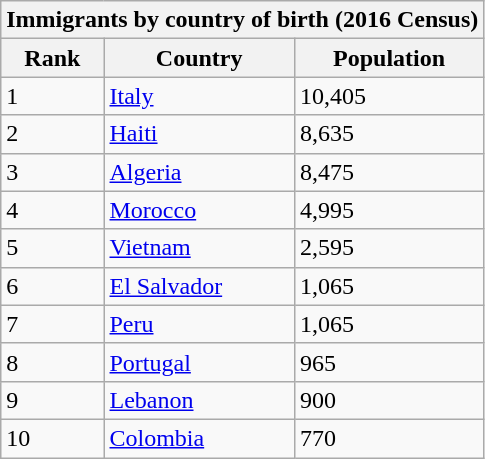<table class="wikitable">
<tr>
<th colspan="4">Immigrants by country of birth (2016 Census)</th>
</tr>
<tr>
<th>Rank</th>
<th>Country</th>
<th>Population</th>
</tr>
<tr>
<td>1</td>
<td><a href='#'>Italy</a></td>
<td>10,405</td>
</tr>
<tr>
<td>2</td>
<td><a href='#'>Haiti</a></td>
<td>8,635</td>
</tr>
<tr>
<td>3</td>
<td><a href='#'>Algeria</a></td>
<td>8,475</td>
</tr>
<tr>
<td>4</td>
<td><a href='#'>Morocco</a></td>
<td>4,995</td>
</tr>
<tr>
<td>5</td>
<td><a href='#'>Vietnam</a></td>
<td>2,595</td>
</tr>
<tr>
<td>6</td>
<td><a href='#'>El Salvador</a></td>
<td>1,065</td>
</tr>
<tr>
<td>7</td>
<td><a href='#'>Peru</a></td>
<td>1,065</td>
</tr>
<tr>
<td>8</td>
<td><a href='#'>Portugal</a></td>
<td>965</td>
</tr>
<tr>
<td>9</td>
<td><a href='#'>Lebanon</a></td>
<td>900</td>
</tr>
<tr>
<td>10</td>
<td><a href='#'>Colombia</a></td>
<td>770</td>
</tr>
</table>
